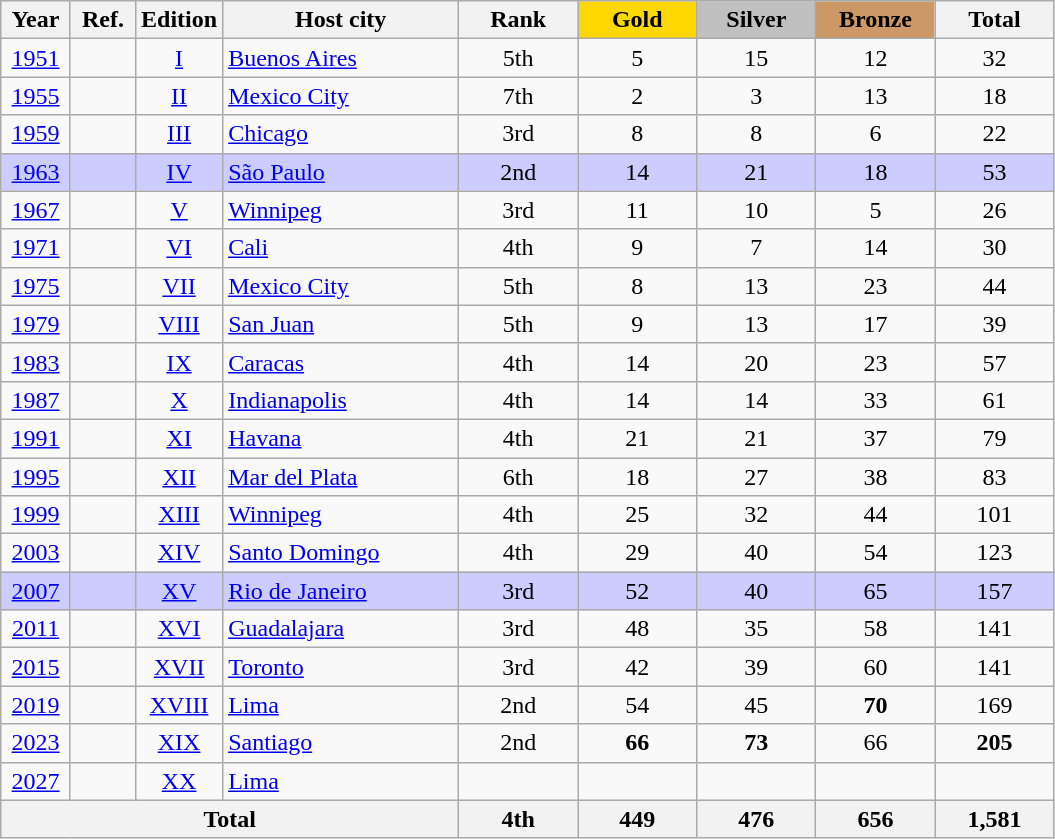<table class="wikitable sortable" style="text-align:center;">
<tr>
<th scope="col"> Year </th>
<th scope="col" class="unsortable"> Ref. </th>
<th scope="col">Edition</th>
<th scope="col" style="width:150px;">Host city</th>
<th scope="col" style="width:4.5em;"> Rank </th>
<th scope="col" style="width:4.5em; background:gold">Gold</th>
<th scope="col" style="width:4.5em; background:silver">Silver</th>
<th scope="col" style="width:4.5em; background:#cc9966">Bronze</th>
<th scope="col" style="width:4.5em;">Total</th>
</tr>
<tr>
<td><a href='#'>1951</a></td>
<td></td>
<td><a href='#'>I</a></td>
<td align=left> <a href='#'>Buenos Aires</a></td>
<td>5th</td>
<td>5</td>
<td>15</td>
<td>12</td>
<td>32</td>
</tr>
<tr>
<td><a href='#'>1955</a></td>
<td></td>
<td><a href='#'>II</a></td>
<td align=left> <a href='#'>Mexico City</a></td>
<td>7th</td>
<td>2</td>
<td>3</td>
<td>13</td>
<td>18</td>
</tr>
<tr>
<td><a href='#'>1959</a></td>
<td></td>
<td><a href='#'>III</a></td>
<td align=left> <a href='#'>Chicago</a></td>
<td>3rd</td>
<td>8</td>
<td>8</td>
<td>6</td>
<td>22</td>
</tr>
<tr style="background-color:#ccccff">
<td><a href='#'>1963</a></td>
<td></td>
<td><a href='#'>IV</a></td>
<td align=left> <a href='#'>São Paulo</a> </td>
<td>2nd</td>
<td>14</td>
<td>21</td>
<td>18</td>
<td>53</td>
</tr>
<tr>
<td><a href='#'>1967</a></td>
<td></td>
<td><a href='#'>V</a></td>
<td align=left> <a href='#'>Winnipeg</a></td>
<td>3rd</td>
<td>11</td>
<td>10</td>
<td>5</td>
<td>26</td>
</tr>
<tr>
<td><a href='#'>1971</a></td>
<td></td>
<td><a href='#'>VI</a></td>
<td align=left> <a href='#'>Cali</a></td>
<td>4th</td>
<td>9</td>
<td>7</td>
<td>14</td>
<td>30</td>
</tr>
<tr>
<td><a href='#'>1975</a></td>
<td></td>
<td><a href='#'>VII</a></td>
<td align=left> <a href='#'>Mexico City</a></td>
<td>5th</td>
<td>8</td>
<td>13</td>
<td>23</td>
<td>44</td>
</tr>
<tr>
<td><a href='#'>1979</a></td>
<td></td>
<td><a href='#'>VIII</a></td>
<td align=left> <a href='#'>San Juan</a></td>
<td>5th</td>
<td>9</td>
<td>13</td>
<td>17</td>
<td>39</td>
</tr>
<tr>
<td><a href='#'>1983</a></td>
<td></td>
<td><a href='#'>IX</a></td>
<td align=left> <a href='#'>Caracas</a></td>
<td>4th</td>
<td>14</td>
<td>20</td>
<td>23</td>
<td>57</td>
</tr>
<tr>
<td><a href='#'>1987</a></td>
<td></td>
<td><a href='#'>X</a></td>
<td align=left> <a href='#'>Indianapolis</a></td>
<td>4th</td>
<td>14</td>
<td>14</td>
<td>33</td>
<td>61</td>
</tr>
<tr>
<td><a href='#'>1991</a></td>
<td></td>
<td><a href='#'>XI</a></td>
<td align=left> <a href='#'>Havana</a></td>
<td>4th</td>
<td>21</td>
<td>21</td>
<td>37</td>
<td>79</td>
</tr>
<tr>
<td><a href='#'>1995</a></td>
<td></td>
<td><a href='#'>XII</a></td>
<td align=left> <a href='#'>Mar del Plata</a></td>
<td>6th</td>
<td>18</td>
<td>27</td>
<td>38</td>
<td>83</td>
</tr>
<tr>
<td><a href='#'>1999</a></td>
<td></td>
<td><a href='#'>XIII</a></td>
<td align=left> <a href='#'>Winnipeg</a></td>
<td>4th</td>
<td>25</td>
<td>32</td>
<td>44</td>
<td>101</td>
</tr>
<tr>
<td><a href='#'>2003</a></td>
<td></td>
<td><a href='#'>XIV</a></td>
<td align=left> <a href='#'>Santo Domingo</a></td>
<td>4th</td>
<td>29</td>
<td>40</td>
<td>54</td>
<td>123</td>
</tr>
<tr style="background-color:#ccccff">
<td><a href='#'>2007</a></td>
<td></td>
<td><a href='#'>XV</a></td>
<td align=left> <a href='#'>Rio de Janeiro</a> </td>
<td>3rd</td>
<td>52</td>
<td>40</td>
<td>65</td>
<td>157</td>
</tr>
<tr>
<td><a href='#'>2011</a></td>
<td></td>
<td><a href='#'>XVI</a></td>
<td align=left> <a href='#'>Guadalajara</a></td>
<td>3rd</td>
<td>48</td>
<td>35</td>
<td>58</td>
<td>141</td>
</tr>
<tr>
<td><a href='#'>2015</a></td>
<td></td>
<td><a href='#'>XVII</a></td>
<td align=left> <a href='#'>Toronto</a></td>
<td>3rd</td>
<td>42</td>
<td>39</td>
<td>60</td>
<td>141</td>
</tr>
<tr>
<td><a href='#'>2019</a></td>
<td></td>
<td><a href='#'>XVIII</a></td>
<td align=left> <a href='#'>Lima</a></td>
<td>2nd</td>
<td>54</td>
<td>45</td>
<td><strong>70</strong></td>
<td>169</td>
</tr>
<tr>
<td><a href='#'>2023</a></td>
<td></td>
<td><a href='#'>XIX</a></td>
<td align=left> <a href='#'>Santiago</a></td>
<td>2nd</td>
<td><strong>66</strong></td>
<td><strong>73</strong></td>
<td>66</td>
<td><strong>205</strong></td>
</tr>
<tr>
<td><a href='#'>2027</a></td>
<td></td>
<td><a href='#'>XX</a></td>
<td align=left> <a href='#'>Lima</a></td>
<td></td>
<td></td>
<td></td>
<td></td>
<td></td>
</tr>
<tr class="sortbottom">
<th colspan=4>Total</th>
<th>4th</th>
<th>449</th>
<th>476</th>
<th>656</th>
<th>1,581</th>
</tr>
</table>
